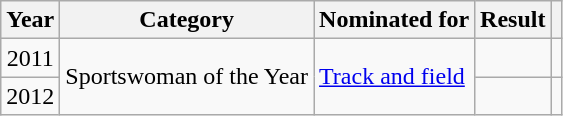<table class="wikitable plainrowheaders">
<tr>
<th scope="col">Year</th>
<th scope="col">Category</th>
<th scope="col">Nominated for</th>
<th scope="col">Result</th>
<th scope="col"></th>
</tr>
<tr>
<td align="center">2011</td>
<td rowspan = "2">Sportswoman of the Year</td>
<td rowspan = "2"><a href='#'>Track and field</a></td>
<td></td>
<td></td>
</tr>
<tr>
<td align="center">2012</td>
<td></td>
<td></td>
</tr>
</table>
